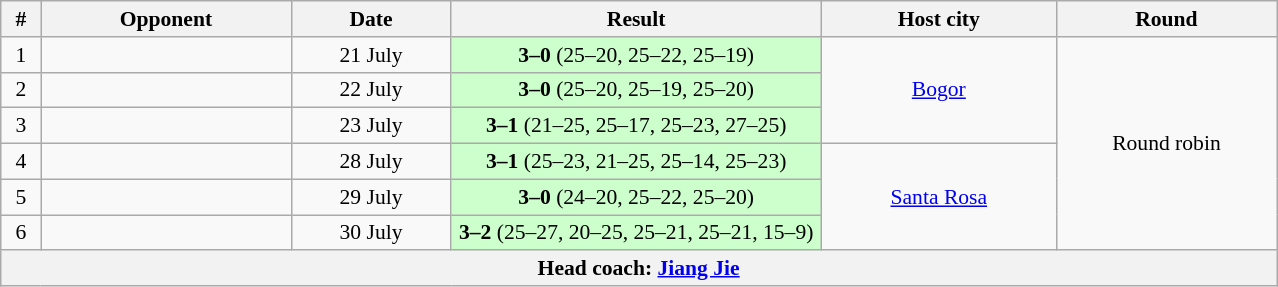<table class="wikitable" style="text-align: center;font-size:90%;">
<tr>
<th width=20>#</th>
<th width=160>Opponent</th>
<th width=100>Date</th>
<th width=240>Result</th>
<th width=150>Host city</th>
<th width=140>Round</th>
</tr>
<tr>
<td>1</td>
<td align=left></td>
<td>21 July</td>
<td bgcolor=ccffcc><strong>3–0</strong> (25–20, 25–22, 25–19)</td>
<td rowspan=3> <a href='#'>Bogor</a></td>
<td rowspan=6>Round robin</td>
</tr>
<tr>
<td>2</td>
<td align=left></td>
<td>22 July</td>
<td bgcolor=ccffcc><strong>3–0</strong> (25–20, 25–19, 25–20)</td>
</tr>
<tr>
<td>3</td>
<td align=left></td>
<td>23 July</td>
<td bgcolor=ccffcc><strong>3–1</strong> (21–25, 25–17, 25–23, 27–25)</td>
</tr>
<tr>
<td>4</td>
<td align=left></td>
<td>28 July</td>
<td bgcolor=ccffcc><strong>3–1</strong> (25–23, 21–25, 25–14, 25–23)</td>
<td rowspan=3> <a href='#'>Santa Rosa</a></td>
</tr>
<tr>
<td>5</td>
<td align=left></td>
<td>29 July</td>
<td bgcolor=ccffcc><strong>3–0</strong> (24–20, 25–22, 25–20)</td>
</tr>
<tr>
<td>6</td>
<td align=left></td>
<td>30 July</td>
<td bgcolor=ccffcc><strong>3–2</strong> (25–27, 20–25, 25–21, 25–21, 15–9)</td>
</tr>
<tr>
<th colspan=6>Head coach:  <a href='#'>Jiang Jie</a></th>
</tr>
</table>
